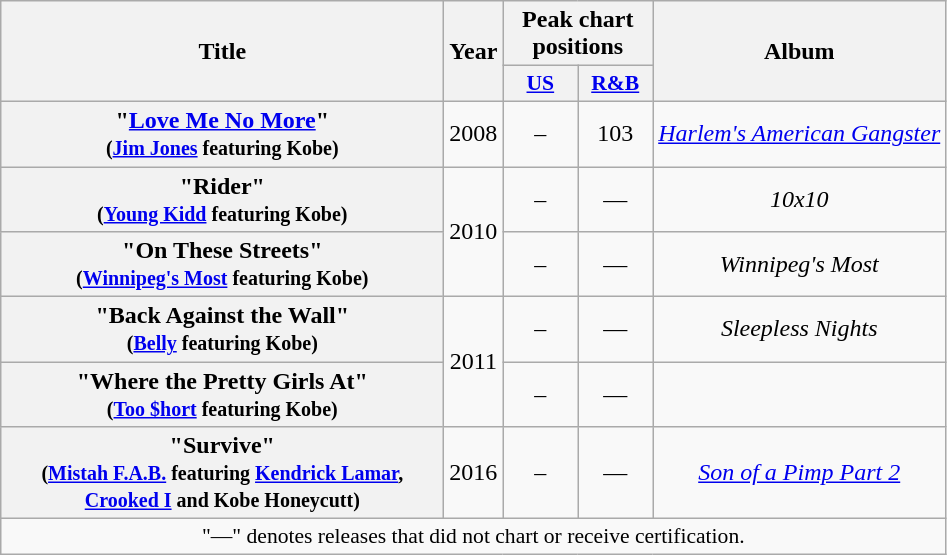<table class="wikitable plainrowheaders" style="text-align:center;">
<tr>
<th scope="col" rowspan="2" style="width:18em;">Title</th>
<th scope="col" rowspan="2">Year</th>
<th scope="col" colspan="2">Peak chart positions</th>
<th scope="col" rowspan="2">Album</th>
</tr>
<tr>
<th scope="col" style="width:3em;font-size:90%;"><a href='#'>US</a></th>
<th scope="col" style="width:3em;font-size:90%;"><a href='#'>R&B</a></th>
</tr>
<tr>
<th scope="row">"<a href='#'>Love Me No More</a>"<br><small>(<a href='#'>Jim Jones</a> featuring Kobe)</small></th>
<td>2008</td>
<td>–</td>
<td>103</td>
<td><em><a href='#'>Harlem's American Gangster</a></em></td>
</tr>
<tr>
<th scope="row">"Rider"<br><small>(<a href='#'>Young Kidd</a> featuring Kobe)</small></th>
<td rowspan="2">2010</td>
<td>–</td>
<td>—</td>
<td><em>10x10</em></td>
</tr>
<tr>
<th scope="row">"On These Streets"<br><small>(<a href='#'>Winnipeg's Most</a> featuring Kobe)</small></th>
<td>–</td>
<td>—</td>
<td><em>Winnipeg's Most</em></td>
</tr>
<tr>
<th scope="row">"Back Against the Wall"<br><small>(<a href='#'>Belly</a> featuring Kobe)</small></th>
<td rowspan="2">2011</td>
<td>–</td>
<td>—</td>
<td><em>Sleepless Nights</em></td>
</tr>
<tr>
<th scope="row">"Where the Pretty Girls At"<br><small>(<a href='#'>Too $hort</a> featuring Kobe)</small></th>
<td>–</td>
<td>—</td>
<td></td>
</tr>
<tr>
<th scope="row">"Survive"<br><small>(<a href='#'>Mistah F.A.B.</a> featuring <a href='#'>Kendrick Lamar</a>, <a href='#'>Crooked I</a> and Kobe Honeycutt)</small></th>
<td>2016</td>
<td>–</td>
<td>—</td>
<td><em><a href='#'>Son of a Pimp Part 2</a></em></td>
</tr>
<tr>
<td colspan="14" style="font-size:90%">"—" denotes releases that did not chart or receive certification.</td>
</tr>
</table>
